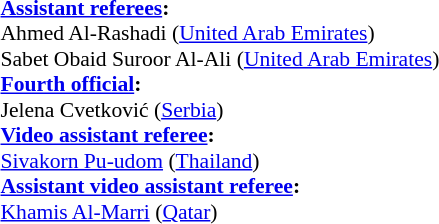<table width=50% style="font-size:90%">
<tr>
<td><br><strong><a href='#'>Assistant referees</a>:</strong>
<br>Ahmed Al-Rashadi (<a href='#'>United Arab Emirates</a>)
<br>Sabet Obaid Suroor Al-Ali (<a href='#'>United Arab Emirates</a>)
<br><strong><a href='#'>Fourth official</a>:</strong>
<br>Jelena Cvetković (<a href='#'>Serbia</a>)
<br><strong><a href='#'>Video assistant referee</a>:</strong>
<br><a href='#'>Sivakorn Pu-udom</a> (<a href='#'>Thailand</a>)
<br><strong><a href='#'>Assistant video assistant referee</a>:</strong>
<br><a href='#'>Khamis Al-Marri</a> (<a href='#'>Qatar</a>)</td>
</tr>
</table>
